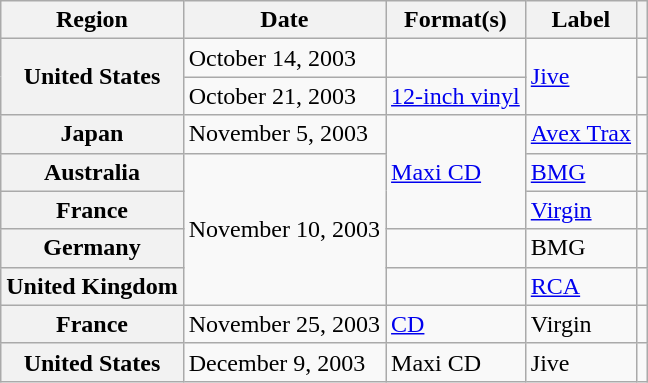<table class="wikitable plainrowheaders">
<tr>
<th scope="col">Region</th>
<th scope="col">Date</th>
<th scope="col">Format(s)</th>
<th scope="col">Label</th>
<th scope="col"></th>
</tr>
<tr>
<th scope="row" rowspan="2">United States</th>
<td>October 14, 2003</td>
<td></td>
<td rowspan="2"><a href='#'>Jive</a></td>
<td align="center"></td>
</tr>
<tr>
<td>October 21, 2003</td>
<td><a href='#'>12-inch vinyl</a></td>
<td align="center"></td>
</tr>
<tr>
<th scope="row">Japan</th>
<td>November 5, 2003</td>
<td rowspan="3"><a href='#'>Maxi CD</a></td>
<td><a href='#'>Avex Trax</a></td>
<td align="center"></td>
</tr>
<tr>
<th scope="row">Australia</th>
<td rowspan="4">November 10, 2003</td>
<td><a href='#'>BMG</a></td>
<td align="center"></td>
</tr>
<tr>
<th scope="row">France</th>
<td><a href='#'>Virgin</a></td>
<td></td>
</tr>
<tr>
<th scope="row">Germany</th>
<td></td>
<td>BMG</td>
<td align="center"></td>
</tr>
<tr>
<th scope="row">United Kingdom</th>
<td></td>
<td><a href='#'>RCA</a></td>
<td align="center"></td>
</tr>
<tr>
<th scope="row">France</th>
<td>November 25, 2003</td>
<td><a href='#'>CD</a></td>
<td>Virgin</td>
<td></td>
</tr>
<tr>
<th scope="row">United States</th>
<td>December 9, 2003</td>
<td>Maxi CD</td>
<td>Jive</td>
<td align="center"></td>
</tr>
</table>
